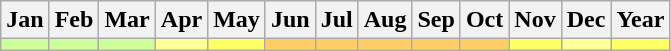<table class="wikitable">
<tr>
<th><strong>Jan</strong></th>
<th><strong>Feb</strong></th>
<th><strong>Mar</strong></th>
<th><strong>Apr</strong></th>
<th><strong>May</strong></th>
<th><strong>Jun</strong></th>
<th><strong>Jul</strong></th>
<th><strong>Aug</strong></th>
<th><strong>Sep</strong></th>
<th><strong>Oct</strong></th>
<th><strong>Nov</strong></th>
<th><strong>Dec</strong></th>
<th><strong>Year</strong></th>
</tr>
<tr>
<td style="background: #CCFF99; color: black;"><small></small></td>
<td style="background: #CCFF99; color: black;"><small></small></td>
<td style="background: #CCFF99; color: black;"><small></small></td>
<td style="background: #FFFF99; color: black;"><small></small></td>
<td style="background: #FFFF66; color: black;"><small></small></td>
<td style="background: #FFCC66; color: black;"><small></small></td>
<td style="background: #FFCC66; color: black;"><small></small></td>
<td style="background: #FFCC66; color: black;"><small></small></td>
<td style="background: #FFCC66; color: black;"><small></small></td>
<td style="background: #FFCC66; color: black;"><small></small></td>
<td style="background: #FFFF66; color: black;"><small></small></td>
<td style="background: #FFFF99; color: black;"><small></small></td>
<td style="background: #FFFF66; color: black;"><small></small></td>
</tr>
</table>
